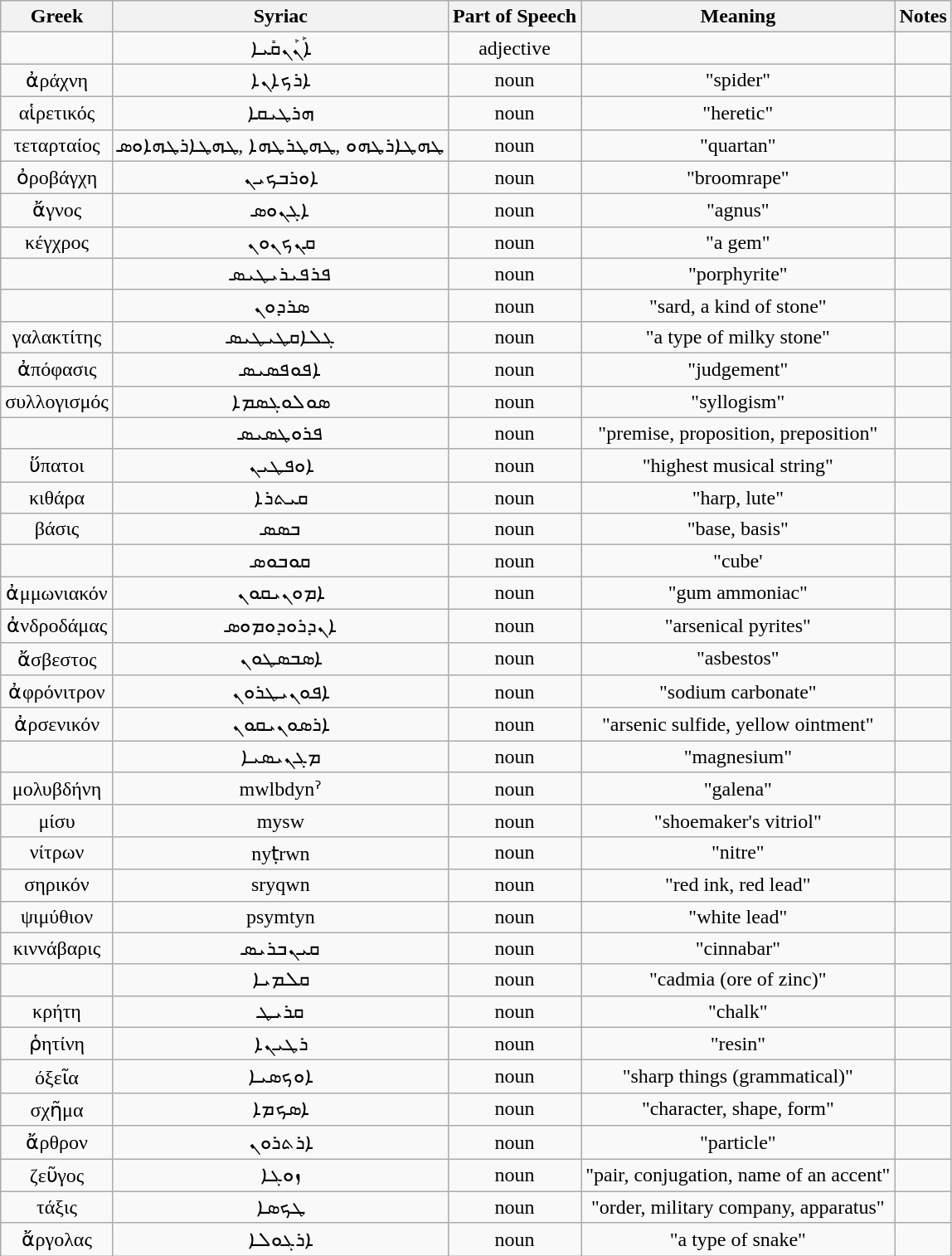<table class="wikitable">
<tr>
<th colspan="1">Greek</th>
<th colspan="1">Syriac</th>
<th>Part of Speech</th>
<th colspan="1">Meaning</th>
<th>Notes</th>
</tr>
<tr style="text-align: center;">
<td></td>
<td>ܐܰܢܰܢܩܺܝܐ</td>
<td>adjective</td>
<td></td>
<td></td>
</tr>
<tr style="text-align:center;">
<td>ἀράχνη</td>
<td>ܐܪܟܐܢܐ</td>
<td>noun</td>
<td>"spider"</td>
<td></td>
</tr>
<tr style="text-align:center;">
<td>αἱρετικός</td>
<td>ܗܪܛܝܩܐ</td>
<td>noun</td>
<td>"heretic"</td>
<td></td>
</tr>
<tr style="text-align:center;">
<td>τεταρταίος</td>
<td>ܛܗܛܐܪܛܗܘ ,ܛܗܛܪܛܗܐ ,ܛܗܛܐܪܛܗܐܘܣ</td>
<td>noun</td>
<td>"quartan"</td>
<td></td>
</tr>
<tr style="text-align:center;">
<td>ὀροβάγχη</td>
<td>ܐܘܪܒܟܝܢ</td>
<td>noun</td>
<td>"broomrape"</td>
<td></td>
</tr>
<tr style="text-align:center;">
<td>ἄγνος</td>
<td>ܐܓܢܘܣ</td>
<td>noun</td>
<td>"agnus"</td>
<td></td>
</tr>
<tr style="text-align:center;">
<td>κέγχρος</td>
<td>ܩܢܟܢܘܢ</td>
<td>noun</td>
<td>"a gem"</td>
<td></td>
</tr>
<tr style="text-align:center;">
<td></td>
<td>ܦܪܦܝܪܝܛܝܣ</td>
<td>noun</td>
<td>"porphyrite"</td>
<td></td>
</tr>
<tr style="text-align:center;">
<td></td>
<td>ܣܪܕܘܢ</td>
<td>noun</td>
<td>"sard, a kind of stone"</td>
<td></td>
</tr>
<tr style="text-align:center;">
<td>γαλακτίτης</td>
<td>ܓܠܐܩܛܝܛܝܣ</td>
<td>noun</td>
<td>"a type of milky stone"</td>
<td></td>
</tr>
<tr style="text-align:center;">
<td>ἀπόφασις</td>
<td>ܐܦܘܦܣܝܣ</td>
<td>noun</td>
<td>"judgement"</td>
<td></td>
</tr>
<tr style="text-align:center;">
<td>συλλογισμός</td>
<td>ܣܘܠܘܓܣܡܐ</td>
<td>noun</td>
<td>"syllogism"</td>
<td></td>
</tr>
<tr style="text-align:center;">
<td></td>
<td>ܦܪܘܛܣܝܣ</td>
<td>noun</td>
<td>"premise, proposition, preposition"</td>
<td></td>
</tr>
<tr style="text-align:center;">
<td>ὕπατοι</td>
<td>ܐܘܦܛܝܢ</td>
<td>noun</td>
<td>"highest musical string"</td>
<td></td>
</tr>
<tr style="text-align:center;">
<td>κιθάρα</td>
<td>ܩܝܬܪܐ</td>
<td>noun</td>
<td>"harp, lute"</td>
<td></td>
</tr>
<tr style="text-align:center;">
<td>βάσις</td>
<td>ܒܣܣ</td>
<td>noun</td>
<td>"base, basis"</td>
<td></td>
</tr>
<tr style="text-align:center;">
<td></td>
<td>ܩܘܒܘܣ</td>
<td>noun</td>
<td>"cube'</td>
<td></td>
</tr>
<tr style="text-align:center;">
<td>ἀμμωνιακόν</td>
<td>ܐܡܘܢܝܩܘܢ</td>
<td>noun</td>
<td>"gum ammoniac"</td>
<td></td>
</tr>
<tr style="text-align:center;">
<td>ἀνδροδάμας</td>
<td>ܐܢܕܪܘܕܘܡܘܣ</td>
<td>noun</td>
<td>"arsenical pyrites"</td>
<td></td>
</tr>
<tr style="text-align:center;">
<td>ἄσβεστος</td>
<td>ܐܣܒܣܛܘܢ</td>
<td>noun</td>
<td>"asbestos"</td>
<td></td>
</tr>
<tr style="text-align:center;">
<td>ἀφρόνιτρον</td>
<td>ܐܦܘܢܝܛܪܘܢ</td>
<td>noun</td>
<td>"sodium carbonate"</td>
<td></td>
</tr>
<tr style="text-align:center;">
<td>ἀρσενικόν</td>
<td>ܐܪܣܘܢܝܩܘܢ</td>
<td>noun</td>
<td>"arsenic sulfide, yellow ointment"</td>
<td></td>
</tr>
<tr style="text-align:center;">
<td></td>
<td>ܡܓܢܝܣܝܐ</td>
<td>noun</td>
<td>"magnesium"</td>
<td></td>
</tr>
<tr style="text-align:center;">
<td>μολυβδήνη</td>
<td>mwlbdynˀ</td>
<td>noun</td>
<td>"galena"</td>
<td></td>
</tr>
<tr style="text-align:center;">
<td>μίσυ</td>
<td>mysw</td>
<td>noun</td>
<td>"shoemaker's vitriol"</td>
<td></td>
</tr>
<tr style="text-align:center;">
<td>νίτρων</td>
<td>nyṭrwn</td>
<td>noun</td>
<td>"nitre"</td>
<td></td>
</tr>
<tr style="text-align:center;">
<td>σηρικόν</td>
<td>sryqwn</td>
<td>noun</td>
<td>"red ink, red lead"</td>
<td></td>
</tr>
<tr style="text-align:center;">
<td>ψιμύθιον</td>
<td>psymtyn</td>
<td>noun</td>
<td>"white lead"</td>
<td></td>
</tr>
<tr style="text-align:center;">
<td>κιννάβαρις</td>
<td>ܩܝܢܒܪܝܣ</td>
<td>noun</td>
<td>"cinnabar"</td>
<td></td>
</tr>
<tr style="text-align:center;">
<td></td>
<td>ܩܠܡܝܐ</td>
<td>noun</td>
<td>"cadmia (ore of zinc)"</td>
<td></td>
</tr>
<tr style="text-align:center;">
<td>κρήτη</td>
<td>ܩܪܝܛ</td>
<td>noun</td>
<td>"chalk"</td>
<td></td>
</tr>
<tr style="text-align:center;">
<td>ῥητίνη</td>
<td>ܪܛܝܢܐ</td>
<td>noun</td>
<td>"resin"</td>
<td></td>
</tr>
<tr style="text-align:center;">
<td>όξεῖα</td>
<td>ܐܘܟܣܝܐ</td>
<td>noun</td>
<td>"sharp things (grammatical)"</td>
<td></td>
</tr>
<tr style="text-align:center;">
<td>σχῆμα</td>
<td>ܐܣܟܡܐ</td>
<td>noun</td>
<td>"character, shape, form"</td>
<td></td>
</tr>
<tr style="text-align:center;">
<td>ἄρθρον</td>
<td>ܐܪܬܪܘܢ</td>
<td>noun</td>
<td>"particle"</td>
<td></td>
</tr>
<tr style="text-align:center;">
<td>ζεῦγος</td>
<td>ܙܘܓܐ</td>
<td>noun</td>
<td>"pair, conjugation, name of an accent"</td>
<td></td>
</tr>
<tr style="text-align:center;">
<td>τάξις</td>
<td>ܛܟܣܐ</td>
<td>noun</td>
<td>"order, military company, apparatus"</td>
<td></td>
</tr>
<tr style="text-align:center;">
<td>ἄργολας</td>
<td>ܐܪܓܘܠܐ</td>
<td>noun</td>
<td>"a type of snake"</td>
<td></td>
</tr>
</table>
